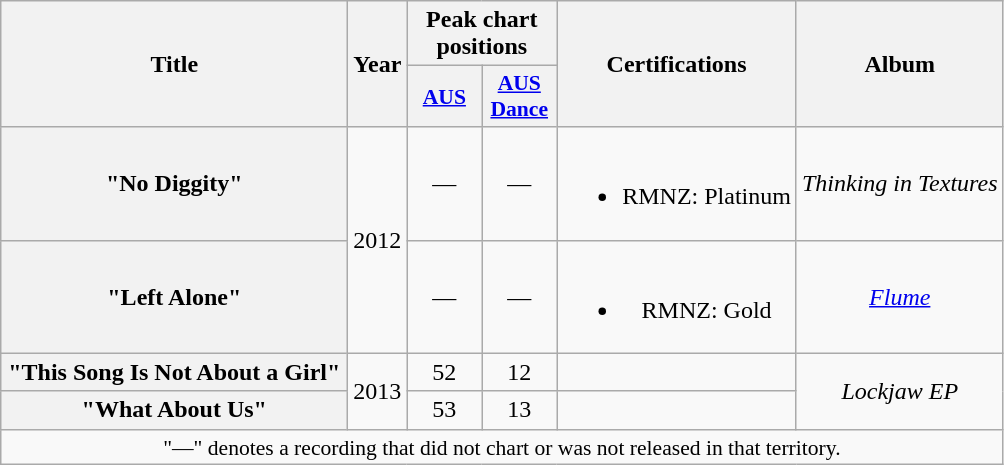<table class="wikitable plainrowheaders" style="text-align:center;" border="1">
<tr>
<th scope="col" rowspan="2" style="width:14em;">Title</th>
<th scope="col" rowspan="2">Year</th>
<th scope="col" colspan="2">Peak chart positions</th>
<th scope="col" rowspan="2">Certifications</th>
<th scope="col" rowspan="2">Album</th>
</tr>
<tr>
<th scope="col" style="width:3em;font-size:90%;"><a href='#'>AUS</a><br></th>
<th scope="col" style="width:3em;font-size:90%;"><a href='#'>AUS<br>Dance</a><br></th>
</tr>
<tr>
<th scope="row">"No Diggity"</th>
<td rowspan=2>2012</td>
<td>—</td>
<td>—</td>
<td><br><ul><li>RMNZ: Platinum</li></ul></td>
<td><em>Thinking in Textures</em></td>
</tr>
<tr>
<th scope="row">"Left Alone"<br></th>
<td>—</td>
<td>—</td>
<td><br><ul><li>RMNZ: Gold</li></ul></td>
<td><em><a href='#'>Flume</a></em></td>
</tr>
<tr>
<th scope="row">"This Song Is Not About a Girl"<br></th>
<td rowspan="2">2013</td>
<td>52</td>
<td>12</td>
<td></td>
<td rowspan="2"><em>Lockjaw EP</em></td>
</tr>
<tr>
<th scope="row">"What About Us"<br></th>
<td>53</td>
<td>13</td>
<td></td>
</tr>
<tr>
<td colspan="7" style="font-size:90%">"—" denotes a recording that did not chart or was not released in that territory.</td>
</tr>
</table>
